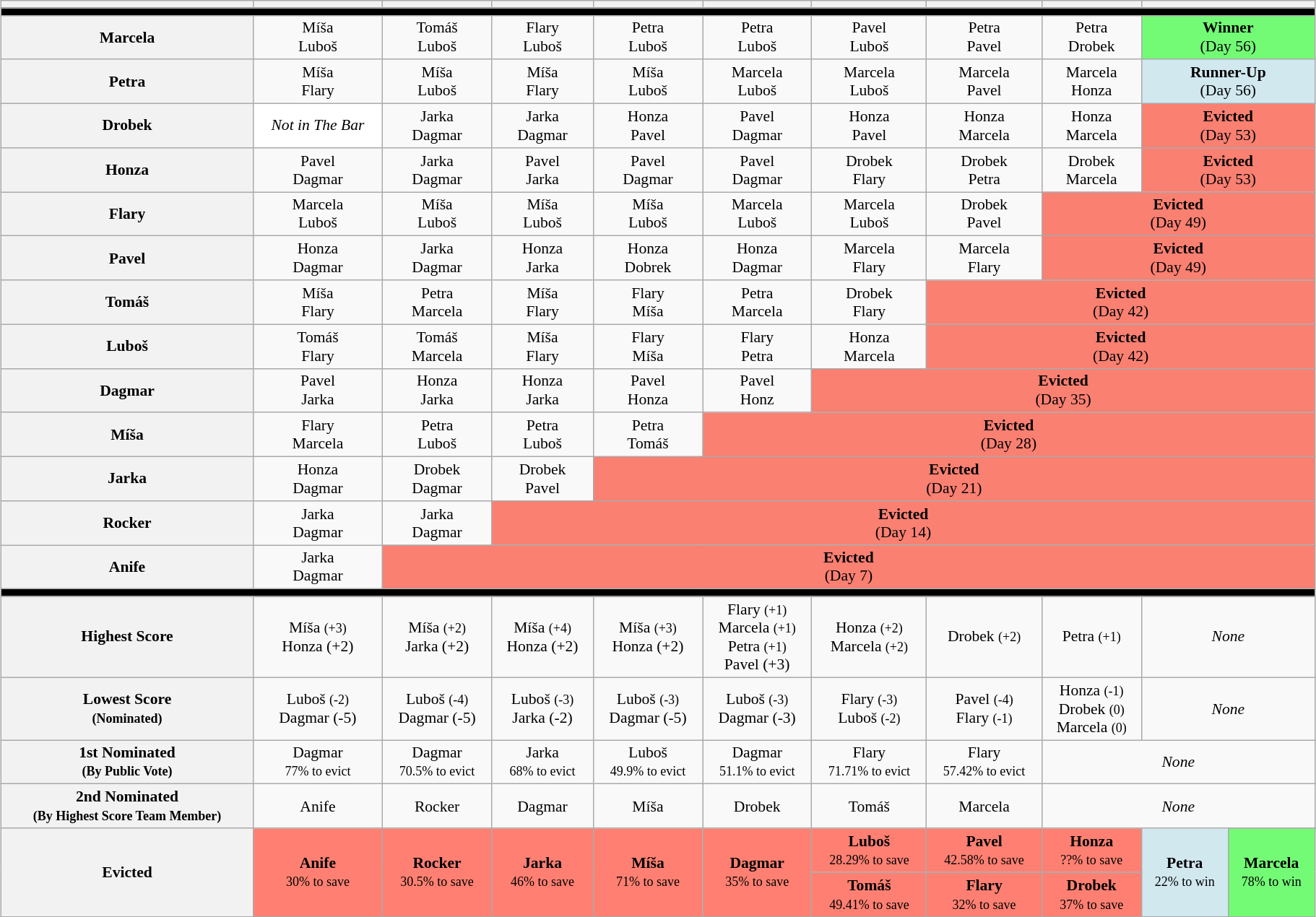<table class="wikitable" style="font-size:90%; text-align:center; width: 96%; margin-left: auto; margin-right: auto;">
<tr>
<th></th>
<th></th>
<th></th>
<th></th>
<th></th>
<th></th>
<th></th>
<th></th>
<th></th>
<th colspan=2></th>
</tr>
<tr>
<th style="background:#000000;" colspan="15"></th>
</tr>
<tr>
<th>Marcela</th>
<td><span>Míša</span><br><span>Luboš</span></td>
<td><span>Tomáš</span><br><span>Luboš</span></td>
<td><span>Flary</span><br><span>Luboš</span></td>
<td><span>Petra</span><br><span>Luboš</span></td>
<td><span>Petra</span><br><span>Luboš</span></td>
<td><span>Pavel</span><br><span>Luboš</span></td>
<td><span>Petra</span><br><span>Pavel</span></td>
<td><span>Petra</span><br><span>Drobek</span></td>
<td style="background:#73FB76" colspan=2><strong>Winner</strong> <br> (Day 56)</td>
</tr>
<tr>
<th>Petra</th>
<td><span>Míša</span><br><span>Flary</span></td>
<td><span>Míša</span><br><span>Luboš</span></td>
<td><span>Míša</span><br><span>Flary</span></td>
<td><span>Míša</span><br><span>Luboš</span></td>
<td><span>Marcela</span><br><span>Luboš</span></td>
<td><span>Marcela</span><br><span>Luboš</span></td>
<td><span>Marcela</span><br><span>Pavel</span></td>
<td><span>Marcela</span><br><span>Honza</span></td>
<td style="background:#D1E8EF" colspan=2><strong>Runner-Up</strong> <br> (Day 56)</td>
</tr>
<tr>
<th>Drobek</th>
<td style="background:white; text-align:center;"><em>Not in The Bar</em></td>
<td><span>Jarka</span><br><span>Dagmar </span></td>
<td><span>Jarka</span><br><span>Dagmar</span></td>
<td><span>Honza</span><br><span>Pavel</span></td>
<td><span>Pavel</span><br><span>Dagmar</span></td>
<td><span>Honza</span><br><span>Pavel</span></td>
<td><span>Honza</span><br><span>Marcela</span></td>
<td><span>Honza</span><br><span>Marcela</span></td>
<td style="background:salmon; text-align:center;" colspan=2><strong>Evicted</strong> <br> (Day 53)</td>
</tr>
<tr>
<th>Honza</th>
<td><span>Pavel</span><br><span>Dagmar</span></td>
<td><span>Jarka</span><br><span>Dagmar</span></td>
<td><span>Pavel</span><br><span>Jarka</span></td>
<td><span>Pavel</span><br><span>Dagmar</span></td>
<td><span>Pavel</span><br><span>Dagmar</span></td>
<td><span>Drobek</span><br><span>Flary</span></td>
<td><span>Drobek</span><br><span>Petra</span></td>
<td><span>Drobek</span><br><span>Marcela</span></td>
<td style="background:salmon; text-align:center;" colspan=2><strong>Evicted</strong> <br> (Day 53)</td>
</tr>
<tr>
<th>Flary</th>
<td><span>Marcela</span><br><span>Luboš</span></td>
<td><span>Míša</span><br><span>Luboš</span></td>
<td><span>Míša</span><br><span>Luboš</span></td>
<td><span>Míša</span><br><span>Luboš</span></td>
<td><span>Marcela</span><br><span>Luboš</span></td>
<td><span>Marcela</span><br><span>Luboš</span></td>
<td><span>Drobek</span><br><span>Pavel</span></td>
<td style="background:salmon; text-align:center;" colspan=3><strong>Evicted</strong> <br> (Day 49)</td>
</tr>
<tr>
<th>Pavel</th>
<td><span>Honza</span><br><span>Dagmar</span></td>
<td><span>Jarka</span><br><span>Dagmar</span></td>
<td><span>Honza</span><br><span>Jarka</span></td>
<td><span>Honza</span><br><span>Dobrek</span></td>
<td><span>Honza</span><br><span>Dagmar</span></td>
<td><span>Marcela</span><br><span>Flary</span></td>
<td><span>Marcela</span><br><span>Flary</span></td>
<td style="background:salmon; text-align:center;" colspan=3><strong>Evicted</strong> <br> (Day 49)</td>
</tr>
<tr>
<th>Tomáš</th>
<td><span>Míša</span><br><span>Flary</span></td>
<td><span>Petra</span><br><span>Marcela</span></td>
<td><span>Míša</span><br><span>Flary</span></td>
<td><span>Flary</span><br><span>Míša</span></td>
<td><span>Petra</span><br><span>Marcela</span></td>
<td><span>Drobek</span><br><span>Flary</span></td>
<td style="background:salmon; text-align:center;" colspan=4><strong>Evicted</strong> <br> (Day 42)</td>
</tr>
<tr>
<th>Luboš</th>
<td><span>Tomáš</span><br><span>Flary</span></td>
<td><span>Tomáš</span><br><span>Marcela</span></td>
<td><span>Míša</span><br><span>Flary</span></td>
<td><span>Flary</span><br><span>Míša</span></td>
<td><span>Flary</span><br><span>Petra</span></td>
<td><span>Honza</span><br><span>Marcela</span></td>
<td style="background:salmon; text-align:center;" colspan="4"><strong>Evicted</strong> <br> (Day 42)</td>
</tr>
<tr>
<th>Dagmar</th>
<td><span>Pavel</span><br><span>Jarka</span></td>
<td><span>Honza</span><br><span>Jarka</span></td>
<td><span>Honza</span><br><span>Jarka</span></td>
<td><span>Pavel</span><br><span>Honza</span></td>
<td><span>Pavel</span><br><span>Honz</span></td>
<td style="background:salmon; text-align:center;" colspan="5"><strong>Evicted</strong> <br> (Day 35)</td>
</tr>
<tr>
<th>Míša</th>
<td><span>Flary</span><br><span>Marcela</span></td>
<td><span>Petra</span><br><span>Luboš</span></td>
<td><span>Petra</span><br><span>Luboš</span></td>
<td><span>Petra</span><br><span>Tomáš</span></td>
<td style="background:salmon; text-align:center;" colspan="6"><strong>Evicted</strong> <br> (Day 28)</td>
</tr>
<tr>
<th>Jarka</th>
<td><span>Honza</span><br><span>Dagmar</span></td>
<td><span>Drobek</span><br><span>Dagmar</span></td>
<td><span>Drobek</span><br><span>Pavel</span></td>
<td style="background:salmon; text-align:center;" colspan="7"><strong>Evicted</strong> <br> (Day 21)</td>
</tr>
<tr>
<th>Rocker</th>
<td><span>Jarka</span><br><span>Dagmar</span></td>
<td><span>Jarka</span><br><span>Dagmar</span></td>
<td style="background:salmon; text-align:center;" colspan="8"><strong>Evicted</strong> <br> (Day 14)</td>
</tr>
<tr>
<th>Anife</th>
<td><span>Jarka</span><br><span>Dagmar</span></td>
<td style="background:salmon; text-align:center;" colspan="9"><strong>Evicted</strong><br> (Day 7)</td>
</tr>
<tr>
<th style="background:#000000;" colspan="15"></th>
</tr>
<tr>
<th>Highest Score</th>
<td><span>Míša <small>(+3)</small></span><br>Honza (+2)</td>
<td><span>Míša <small>(+2)</small></span><br>Jarka (+2)</td>
<td><span>Míša <small>(+4)</small></span><br>Honza (+2)</td>
<td><span>Míša <small>(+3)</small></span><br>Honza (+2)</td>
<td><span>Flary <small>(+1)</small><br>Marcela <small>(+1)</small><br>Petra <small>(+1)</small></span><br>Pavel (+3)</td>
<td><span>Honza <small>(+2)</small><br>Marcela <small>(+2)</small></span></td>
<td><span>Drobek <small>(+2)</small></span></td>
<td><span>Petra <small>(+1)</small></span></td>
<td colspan=2><em>None</em></td>
</tr>
<tr>
<th>Lowest Score<br><small>(Nominated)</small></th>
<td><span>Luboš <small>(-2)</small></span><br>Dagmar (-5)</td>
<td><span>Luboš <small>(-4)</small></span><br>Dagmar (-5)</td>
<td><span>Luboš <small>(-3)</small></span><br>Jarka (-2)</td>
<td><span>Luboš <small>(-3)</small></span><br>Dagmar (-5)</td>
<td><span>Luboš <small>(-3)</small></span><br>Dagmar (-3)</td>
<td><span>Flary <small>(-3)</small><br>Luboš <small>(-2)</small></span></td>
<td><span>Pavel <small>(-4)</small><br>Flary <small>(-1)</small></span></td>
<td><span>Honza <small>(-1)</small><br>Drobek <small>(0)</small><br>Marcela <small>(0)</small></span></td>
<td colspan=2><em>None</em></td>
</tr>
<tr>
<th>1st Nominated<br><small>(By Public Vote)</small></th>
<td>Dagmar<br><small>77% to evict</small></td>
<td>Dagmar<br><small>70.5% to evict</small></td>
<td>Jarka<br><small>68% to evict</small></td>
<td><span>Luboš</span><br><small>49.9% to evict</small></td>
<td>Dagmar<br><small>51.1% to evict</small></td>
<td>Flary<br><small>71.71% to evict</small></td>
<td>Flary<br><small>57.42% to evict</small></td>
<td colspan=3><em>None</em></td>
</tr>
<tr>
<th>2nd Nominated<br><small>(By Highest Score Team Member)</small></th>
<td>Anife</td>
<td>Rocker</td>
<td>Dagmar</td>
<td><span>Míša</span></td>
<td>Drobek</td>
<td>Tomáš</td>
<td>Marcela</td>
<td colspan=3><em>None</em></td>
</tr>
<tr>
<th rowspan="4">Evicted</th>
<td rowspan="4" style="background:#FF8072"><strong>Anife</strong><br><small>30% to save</small></td>
<td rowspan="4" style="background:#FF8072"><strong>Rocker</strong><br><small>30.5% to save</small></td>
<td rowspan="4" style="background:#FF8072"><strong>Jarka</strong><br><small>46% to save</small></td>
<td rowspan="4" style="background:#FF8072"><strong>Míša</strong><br><small>71% to save</small></td>
<td rowspan="4" style="background:#FF8072"><strong>Dagmar</strong><br><small>35% to save</small></td>
<td rowspan="2" style="background:#FF8072"><strong>Luboš</strong><br><small>28.29% to save</small></td>
<td rowspan="2" style="background:#FF8072"><strong>Pavel</strong><br><small>42.58% to save</small></td>
<td rowspan="2" style="background:#FF8072"><strong>Honza</strong><br><small>??% to save</small></td>
<td rowspan="4" style="background:#D1E8EF"><strong>Petra</strong><br><small>22% to win</small></td>
</tr>
<tr>
<td rowspan="4" style="background:#73FB76"><strong>Marcela</strong><br><small>78% to win</small></td>
</tr>
<tr>
<td rowspan="2" style="background:#FF8072"><strong>Tomáš</strong><br><small>49.41% to save</small></td>
</tr>
<tr>
<td rowspan="2" style="background:#FF8072"><strong>Flary</strong><br><small>32% to save</small></td>
<td rowspan="2" style="background:#FF8072"><strong>Drobek</strong><br><small>37% to save</small></td>
</tr>
<tr>
</tr>
</table>
